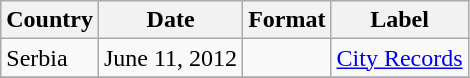<table class="wikitable plainrowheaders">
<tr>
<th scope="col">Country</th>
<th scope="col">Date</th>
<th scope="col">Format</th>
<th scope="col">Label</th>
</tr>
<tr>
<td>Serbia</td>
<td>June 11, 2012</td>
<td></td>
<td><a href='#'>City Records</a></td>
</tr>
<tr>
</tr>
</table>
